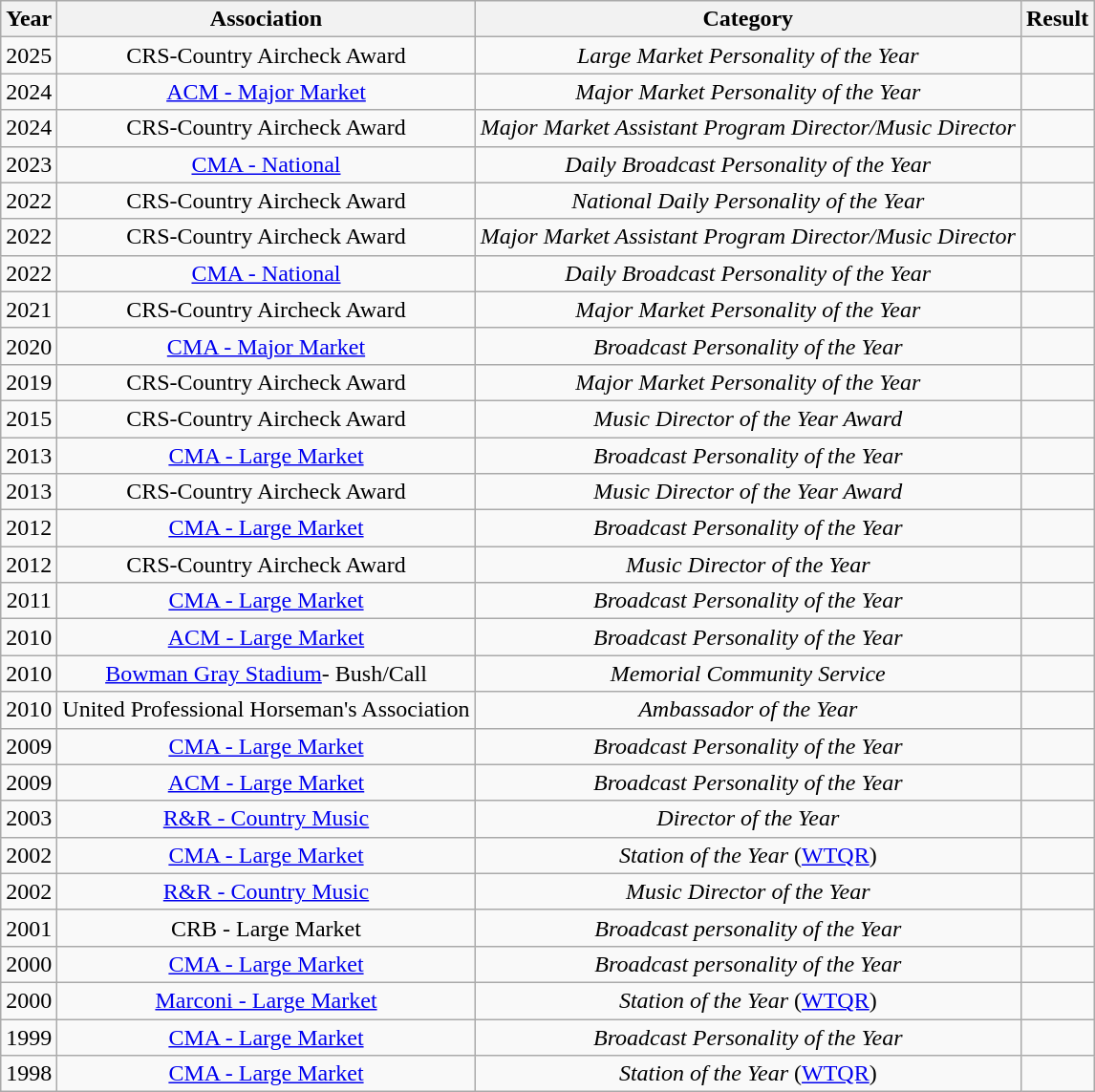<table class="wikitable" style="text-align:center;">
<tr>
<th>Year</th>
<th>Association</th>
<th>Category</th>
<th>Result</th>
</tr>
<tr>
<td>2025</td>
<td>CRS-Country Aircheck Award</td>
<td><em>Large Market Personality of the Year</em></td>
<td></td>
</tr>
<tr>
<td>2024</td>
<td><a href='#'>ACM - Major Market</a></td>
<td><em>Major Market Personality of the Year</em></td>
<td></td>
</tr>
<tr>
<td>2024</td>
<td>CRS-Country Aircheck Award</td>
<td><em>Major Market Assistant Program Director/Music Director</em></td>
<td></td>
</tr>
<tr>
<td>2023</td>
<td><a href='#'>CMA - National</a></td>
<td><em>Daily Broadcast Personality of the Year</em></td>
<td></td>
</tr>
<tr>
<td>2022</td>
<td>CRS-Country Aircheck Award</td>
<td><em>National Daily Personality of the Year</em></td>
<td></td>
</tr>
<tr>
<td>2022</td>
<td>CRS-Country Aircheck Award</td>
<td><em>Major Market Assistant Program Director/Music Director</em></td>
<td></td>
</tr>
<tr>
<td>2022</td>
<td><a href='#'>CMA - National</a></td>
<td><em>Daily Broadcast Personality of the Year</em></td>
<td></td>
</tr>
<tr>
<td>2021</td>
<td>CRS-Country Aircheck Award</td>
<td><em>Major Market Personality of the Year</em></td>
<td></td>
</tr>
<tr>
<td>2020</td>
<td><a href='#'>CMA - Major Market</a></td>
<td><em>Broadcast Personality of the Year</em></td>
<td></td>
</tr>
<tr>
<td>2019</td>
<td>CRS-Country Aircheck Award</td>
<td><em>Major Market Personality of the Year</em></td>
<td></td>
</tr>
<tr>
<td>2015</td>
<td>CRS-Country Aircheck Award</td>
<td><em>Music Director of the Year Award</em></td>
<td></td>
</tr>
<tr>
<td>2013</td>
<td><a href='#'>CMA - Large Market</a></td>
<td><em>Broadcast Personality of the Year</em></td>
<td></td>
</tr>
<tr>
<td>2013</td>
<td>CRS-Country Aircheck Award</td>
<td><em>Music Director of the Year Award</em></td>
<td></td>
</tr>
<tr>
<td>2012</td>
<td><a href='#'>CMA - Large Market</a></td>
<td><em>Broadcast Personality of the Year</em></td>
<td></td>
</tr>
<tr>
<td>2012</td>
<td>CRS-Country Aircheck Award</td>
<td><em>Music Director of the Year</em></td>
<td></td>
</tr>
<tr>
<td>2011</td>
<td><a href='#'>CMA - Large Market</a></td>
<td><em>Broadcast Personality of the Year</em></td>
<td></td>
</tr>
<tr>
<td>2010</td>
<td><a href='#'>ACM - Large Market</a></td>
<td><em>Broadcast Personality of the Year</em></td>
<td></td>
</tr>
<tr>
<td>2010</td>
<td><a href='#'>Bowman Gray Stadium</a>- Bush/Call</td>
<td><em>Memorial Community Service</em></td>
<td></td>
</tr>
<tr>
<td>2010</td>
<td>United Professional Horseman's Association</td>
<td><em>Ambassador of the Year</em></td>
<td></td>
</tr>
<tr>
<td>2009</td>
<td><a href='#'>CMA - Large Market</a></td>
<td><em>Broadcast Personality of the Year</em></td>
<td></td>
</tr>
<tr>
<td>2009</td>
<td><a href='#'>ACM - Large Market</a></td>
<td><em>Broadcast Personality of the Year</em></td>
<td></td>
</tr>
<tr>
<td>2003</td>
<td><a href='#'>R&R - Country Music</a></td>
<td><em>Director of the Year</em></td>
<td></td>
</tr>
<tr>
<td>2002</td>
<td><a href='#'>CMA - Large Market</a></td>
<td><em>Station of the Year</em> (<a href='#'>WTQR</a>)</td>
<td></td>
</tr>
<tr>
<td>2002</td>
<td><a href='#'>R&R - Country Music</a></td>
<td><em>Music Director of the Year</em></td>
<td></td>
</tr>
<tr>
<td>2001</td>
<td>CRB - Large Market</td>
<td><em>Broadcast personality of the Year</em></td>
<td></td>
</tr>
<tr>
<td>2000</td>
<td><a href='#'>CMA - Large Market</a></td>
<td><em>Broadcast personality of the Year</em></td>
<td></td>
</tr>
<tr>
<td>2000</td>
<td><a href='#'>Marconi - Large Market</a></td>
<td><em>Station of the Year</em> (<a href='#'>WTQR</a>)</td>
<td></td>
</tr>
<tr>
<td>1999</td>
<td><a href='#'>CMA - Large Market</a></td>
<td><em>Broadcast Personality of the Year</em></td>
<td></td>
</tr>
<tr>
<td>1998</td>
<td><a href='#'>CMA - Large Market</a></td>
<td><em>Station of the Year</em> (<a href='#'>WTQR</a>)</td>
<td></td>
</tr>
</table>
